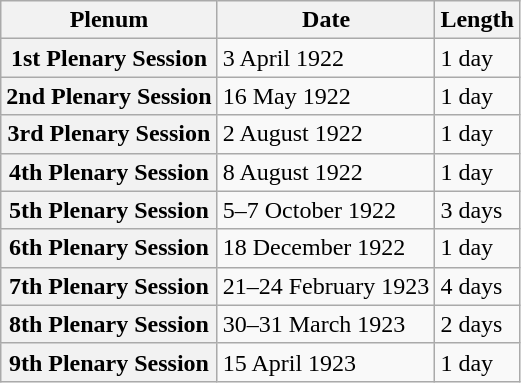<table class="wikitable sortable plainrowheaders">
<tr>
<th scope="col">Plenum</th>
<th scope="col">Date</th>
<th scope="col">Length</th>
</tr>
<tr>
<th scope="row">1st Plenary Session</th>
<td data-sort-value="1">3 April 1922</td>
<td>1 day</td>
</tr>
<tr>
<th scope="row">2nd Plenary Session</th>
<td data-sort-value="2">16 May 1922</td>
<td>1 day</td>
</tr>
<tr>
<th scope="row">3rd Plenary Session</th>
<td data-sort-value="3">2 August 1922</td>
<td>1 day</td>
</tr>
<tr>
<th scope="row">4th Plenary Session</th>
<td data-sort-value="4">8 August 1922</td>
<td>1 day</td>
</tr>
<tr>
<th scope="row">5th Plenary Session</th>
<td data-sort-value="5">5–7 October 1922</td>
<td>3 days</td>
</tr>
<tr>
<th scope="row">6th Plenary Session</th>
<td data-sort-value="6">18 December 1922</td>
<td>1 day</td>
</tr>
<tr>
<th scope="row">7th Plenary Session</th>
<td data-sort-value="7">21–24 February 1923</td>
<td>4 days</td>
</tr>
<tr>
<th scope="row">8th Plenary Session</th>
<td data-sort-value="8">30–31 March 1923</td>
<td>2 days</td>
</tr>
<tr>
<th scope="row">9th Plenary Session</th>
<td data-sort-value="9">15 April 1923</td>
<td>1 day</td>
</tr>
</table>
